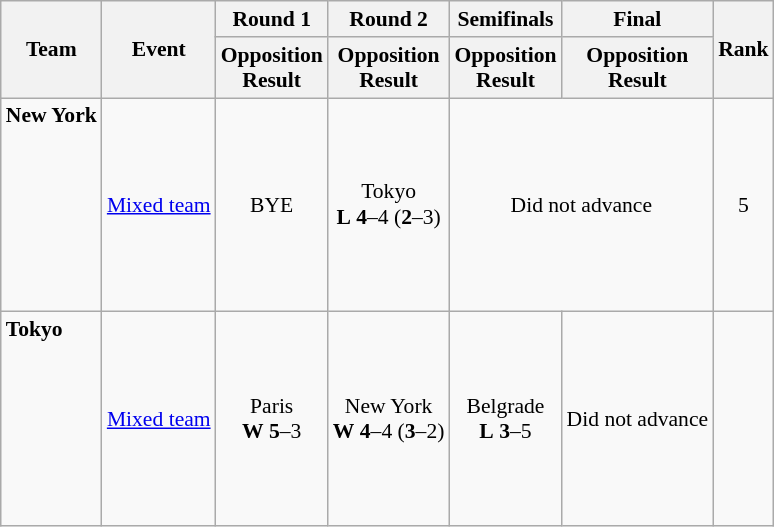<table class="wikitable" border="1" style="font-size:90%">
<tr>
<th rowspan=2>Team</th>
<th rowspan=2>Event</th>
<th>Round 1</th>
<th>Round 2</th>
<th>Semifinals</th>
<th>Final</th>
<th rowspan=2>Rank</th>
</tr>
<tr>
<th>Opposition<br>Result</th>
<th>Opposition<br>Result</th>
<th>Opposition<br>Result</th>
<th>Opposition<br>Result</th>
</tr>
<tr>
<td><strong>New York</strong><br><br><br><br><br><br><br><br></td>
<td><a href='#'>Mixed team</a></td>
<td align=center>BYE</td>
<td align=center>Tokyo <br> <strong>L</strong> <strong>4</strong>–4 (<strong>2</strong>–3)</td>
<td align=center colspan=2>Did not advance</td>
<td align=center>5</td>
</tr>
<tr>
<td><strong>Tokyo</strong><br><br><br><br><br><br><br><br></td>
<td><a href='#'>Mixed team</a></td>
<td align=center>Paris <br> <strong>W</strong> <strong>5</strong>–3</td>
<td align=center>New York <br> <strong>W</strong> <strong>4</strong>–4 (<strong>3</strong>–2)</td>
<td align=center>Belgrade <br> <strong>L</strong> <strong>3</strong>–5</td>
<td align=center>Did not advance</td>
<td align=center></td>
</tr>
</table>
